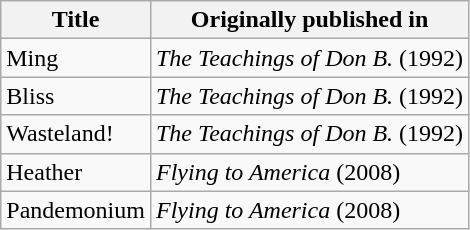<table class="wikitable">
<tr>
<th>Title</th>
<th>Originally published in</th>
</tr>
<tr>
<td>Ming</td>
<td><em>The Teachings of Don B.</em> (1992)</td>
</tr>
<tr>
<td>Bliss</td>
<td><em>The Teachings of Don B.</em> (1992)</td>
</tr>
<tr>
<td>Wasteland!</td>
<td><em>The Teachings of Don B.</em> (1992)</td>
</tr>
<tr>
<td>Heather</td>
<td><em>Flying to America</em> (2008)</td>
</tr>
<tr>
<td>Pandemonium</td>
<td><em>Flying to America</em> (2008)</td>
</tr>
</table>
